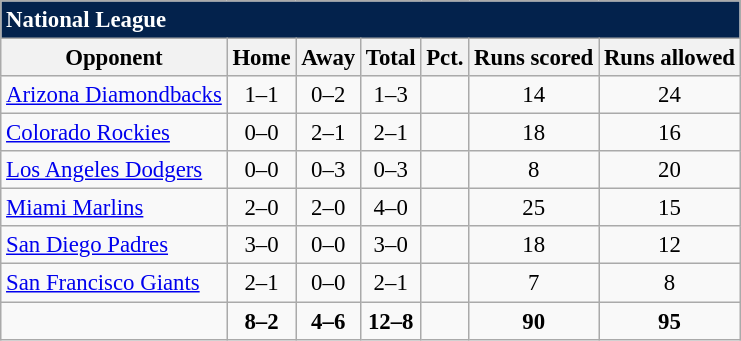<table class="wikitable" style="font-size: 95%; text-align: center">
<tr>
<td colspan="7" style="text-align:left; background:#03224c;color:#fff"><strong>National League</strong></td>
</tr>
<tr>
<th>Opponent</th>
<th>Home</th>
<th>Away</th>
<th>Total</th>
<th>Pct.</th>
<th>Runs scored</th>
<th>Runs allowed</th>
</tr>
<tr>
<td style="text-align:left"><a href='#'>Arizona Diamondbacks</a></td>
<td>1–1</td>
<td>0–2</td>
<td>1–3</td>
<td></td>
<td>14</td>
<td>24</td>
</tr>
<tr>
<td style="text-align:left"><a href='#'>Colorado Rockies</a></td>
<td>0–0</td>
<td>2–1</td>
<td>2–1</td>
<td></td>
<td>18</td>
<td>16</td>
</tr>
<tr>
<td style="text-align:left"><a href='#'>Los Angeles Dodgers</a></td>
<td>0–0</td>
<td>0–3</td>
<td>0–3</td>
<td></td>
<td>8</td>
<td>20</td>
</tr>
<tr>
<td style="text-align:left"><a href='#'>Miami Marlins</a></td>
<td>2–0</td>
<td>2–0</td>
<td>4–0</td>
<td></td>
<td>25</td>
<td>15</td>
</tr>
<tr>
<td style="text-align:left"><a href='#'>San Diego Padres</a></td>
<td>3–0</td>
<td>0–0</td>
<td>3–0</td>
<td></td>
<td>18</td>
<td>12</td>
</tr>
<tr>
<td style="text-align:left"><a href='#'>San Francisco Giants</a></td>
<td>2–1</td>
<td>0–0</td>
<td>2–1</td>
<td></td>
<td>7</td>
<td>8</td>
</tr>
<tr style="font-weight:bold">
<td></td>
<td>8–2</td>
<td>4–6</td>
<td>12–8</td>
<td></td>
<td>90</td>
<td>95</td>
</tr>
</table>
